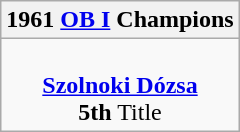<table class="wikitable" style="text-align: center; margin: 0 auto;">
<tr>
<th>1961 <a href='#'>OB I</a> Champions</th>
</tr>
<tr>
<td><br><strong><a href='#'>Szolnoki Dózsa</a></strong><br><strong>5th</strong> Title</td>
</tr>
</table>
